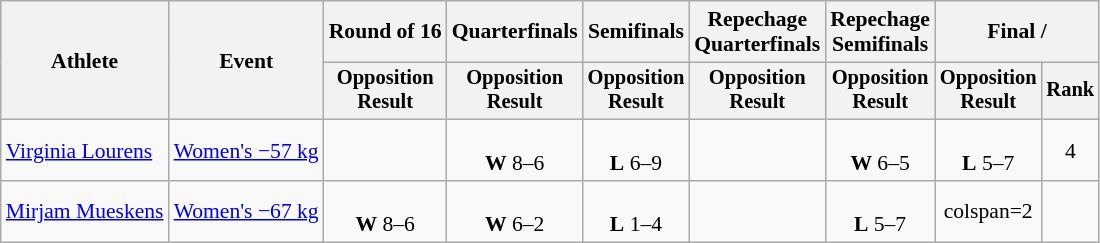<table class=wikitable style=font-size:90%;text-align:center>
<tr>
<th rowspan=2>Athlete</th>
<th rowspan=2>Event</th>
<th>Round of 16</th>
<th>Quarterfinals</th>
<th>Semifinals</th>
<th>Repechage<br>Quarterfinals</th>
<th>Repechage<br>Semifinals</th>
<th colspan=2>Final / </th>
</tr>
<tr style=font-size:95%>
<th>Opposition<br>Result</th>
<th>Opposition<br>Result</th>
<th>Opposition<br>Result</th>
<th>Opposition<br>Result</th>
<th>Opposition<br>Result</th>
<th>Opposition<br>Result</th>
<th>Rank</th>
</tr>
<tr>
<td align=left><a href='#'>Virginia Lourens</a></td>
<td align=left><a href='#'>Women's −57 kg</a></td>
<td></td>
<td><br><strong>W</strong> 8–6</td>
<td><br><strong>L</strong> 6–9</td>
<td></td>
<td><br><strong>W</strong> 6–5</td>
<td><br><strong>L</strong> 5–7</td>
<td>4</td>
</tr>
<tr>
<td align=left><a href='#'>Mirjam Mueskens</a></td>
<td align=left><a href='#'>Women's −67 kg</a></td>
<td><br><strong>W</strong> 8–6</td>
<td><br><strong>W</strong> 6–2</td>
<td><br><strong>L</strong> 1–4</td>
<td></td>
<td><br><strong>L</strong> 5–7</td>
<td>colspan=2 </td>
</tr>
</table>
